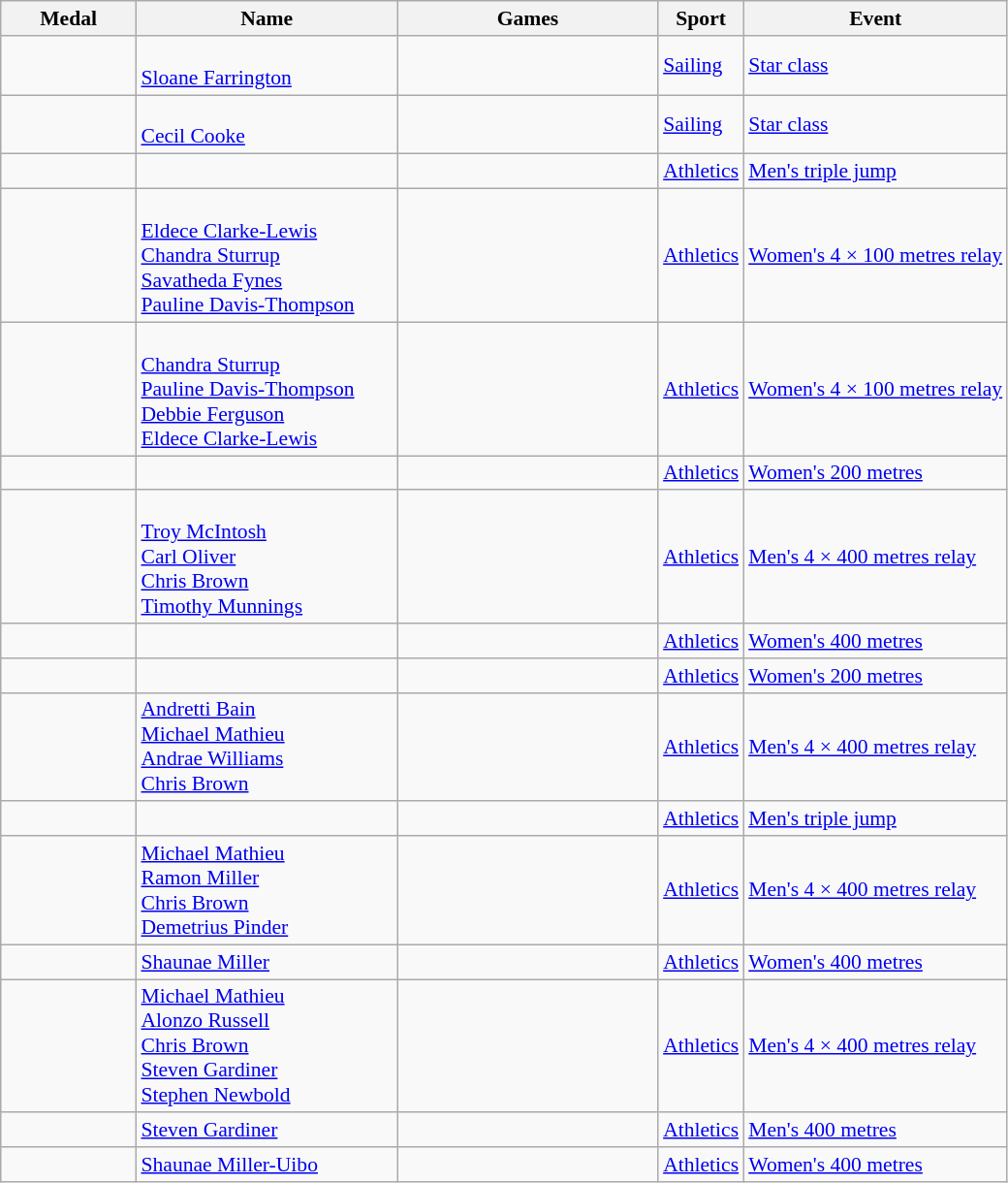<table class="wikitable sortable" style="font-size:90%">
<tr>
<th style="width:6em">Medal</th>
<th style="width:12em">Name</th>
<th style="width:12em">Games</th>
<th>Sport</th>
<th>Event</th>
</tr>
<tr>
<td></td>
<td><br><a href='#'>Sloane Farrington</a></td>
<td></td>
<td> <a href='#'>Sailing</a></td>
<td><a href='#'>Star class</a></td>
</tr>
<tr>
<td></td>
<td><br><a href='#'>Cecil Cooke</a></td>
<td></td>
<td> <a href='#'>Sailing</a></td>
<td><a href='#'>Star class</a></td>
</tr>
<tr>
<td></td>
<td></td>
<td></td>
<td> <a href='#'>Athletics</a></td>
<td><a href='#'>Men's triple jump</a></td>
</tr>
<tr>
<td></td>
<td><br><a href='#'>Eldece Clarke-Lewis</a><br><a href='#'>Chandra Sturrup</a><br><a href='#'>Savatheda Fynes</a><br><a href='#'>Pauline Davis-Thompson</a></td>
<td></td>
<td> <a href='#'>Athletics</a></td>
<td><a href='#'>Women's 4 × 100 metres relay</a></td>
</tr>
<tr>
<td></td>
<td><br><a href='#'>Chandra Sturrup</a><br><a href='#'>Pauline Davis-Thompson</a><br><a href='#'>Debbie Ferguson</a><br><a href='#'>Eldece Clarke-Lewis</a></td>
<td></td>
<td> <a href='#'>Athletics</a></td>
<td><a href='#'>Women's 4 × 100 metres relay</a></td>
</tr>
<tr>
<td></td>
<td></td>
<td></td>
<td> <a href='#'>Athletics</a></td>
<td><a href='#'>Women's 200 metres</a></td>
</tr>
<tr>
<td></td>
<td><br><a href='#'>Troy McIntosh</a><br><a href='#'>Carl Oliver</a><br><a href='#'>Chris Brown</a><br><a href='#'>Timothy Munnings</a></td>
<td></td>
<td> <a href='#'>Athletics</a></td>
<td><a href='#'>Men's 4 × 400 metres relay</a></td>
</tr>
<tr>
<td></td>
<td></td>
<td></td>
<td> <a href='#'>Athletics</a></td>
<td><a href='#'>Women's 400 metres</a></td>
</tr>
<tr>
<td></td>
<td></td>
<td></td>
<td> <a href='#'>Athletics</a></td>
<td><a href='#'>Women's 200 metres</a></td>
</tr>
<tr>
<td></td>
<td><a href='#'>Andretti Bain</a><br><a href='#'>Michael Mathieu</a><br><a href='#'>Andrae Williams</a><br><a href='#'>Chris Brown</a></td>
<td></td>
<td> <a href='#'>Athletics</a></td>
<td><a href='#'>Men's 4 × 400 metres relay</a></td>
</tr>
<tr>
<td></td>
<td></td>
<td></td>
<td> <a href='#'>Athletics</a></td>
<td><a href='#'>Men's triple jump</a></td>
</tr>
<tr>
<td></td>
<td><a href='#'>Michael Mathieu</a><br><a href='#'>Ramon Miller</a><br><a href='#'>Chris Brown</a><br><a href='#'>Demetrius Pinder</a></td>
<td></td>
<td> <a href='#'>Athletics</a></td>
<td><a href='#'>Men's 4 × 400 metres relay</a></td>
</tr>
<tr>
<td></td>
<td><a href='#'>Shaunae Miller</a></td>
<td></td>
<td> <a href='#'>Athletics</a></td>
<td><a href='#'>Women's 400 metres</a></td>
</tr>
<tr>
<td></td>
<td><a href='#'>Michael Mathieu</a><br><a href='#'>Alonzo Russell</a><br><a href='#'>Chris Brown</a><br><a href='#'>Steven Gardiner</a> <br><a href='#'>Stephen Newbold</a></td>
<td></td>
<td> <a href='#'>Athletics</a></td>
<td><a href='#'>Men's 4 × 400 metres relay</a></td>
</tr>
<tr>
<td></td>
<td><a href='#'>Steven Gardiner</a></td>
<td></td>
<td> <a href='#'>Athletics</a></td>
<td><a href='#'>Men's 400 metres</a></td>
</tr>
<tr>
<td></td>
<td><a href='#'>Shaunae Miller-Uibo</a></td>
<td></td>
<td> <a href='#'>Athletics</a></td>
<td><a href='#'>Women's 400 metres</a></td>
</tr>
</table>
